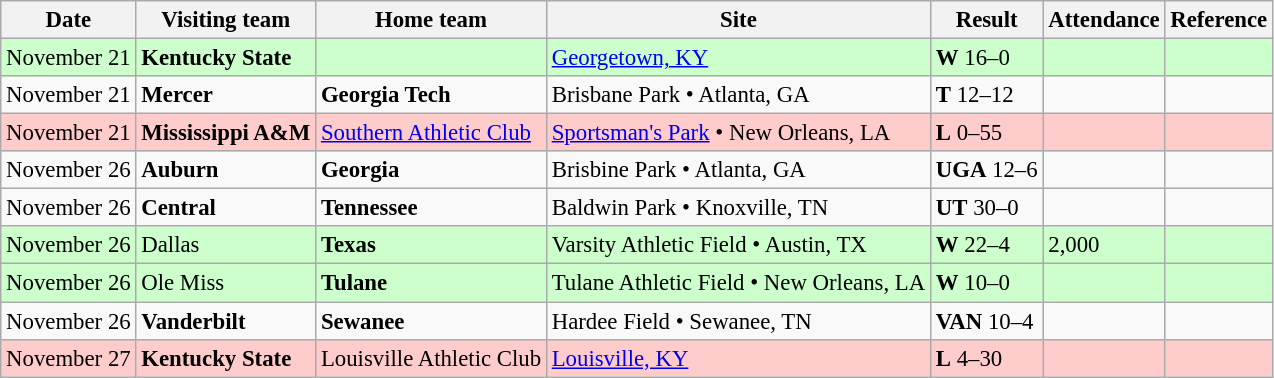<table class="wikitable" style="font-size:95%;">
<tr>
<th>Date</th>
<th>Visiting team</th>
<th>Home team</th>
<th>Site</th>
<th>Result</th>
<th>Attendance</th>
<th class="unsortable">Reference</th>
</tr>
<tr bgcolor=ccffcc>
<td>November 21</td>
<td><strong>Kentucky State</strong></td>
<td></td>
<td><a href='#'>Georgetown, KY</a></td>
<td><strong>W</strong> 16–0</td>
<td></td>
<td></td>
</tr>
<tr bgcolor=>
<td>November 21</td>
<td><strong>Mercer</strong></td>
<td><strong>Georgia Tech</strong></td>
<td>Brisbane Park • Atlanta, GA</td>
<td><strong>T</strong> 12–12</td>
<td></td>
<td></td>
</tr>
<tr bgcolor=ffcccc>
<td>November 21</td>
<td><strong>Mississippi A&M</strong></td>
<td><a href='#'>Southern Athletic Club</a></td>
<td><a href='#'>Sportsman's Park</a> • New Orleans, LA</td>
<td><strong>L</strong> 0–55</td>
<td></td>
<td></td>
</tr>
<tr bgcolor=>
<td>November 26</td>
<td><strong>Auburn</strong></td>
<td><strong>Georgia</strong></td>
<td>Brisbine Park • Atlanta, GA</td>
<td><strong>UGA</strong> 12–6</td>
<td></td>
<td></td>
</tr>
<tr bgcolor=>
<td>November 26</td>
<td><strong>Central</strong></td>
<td><strong>Tennessee</strong></td>
<td>Baldwin Park • Knoxville, TN</td>
<td><strong>UT</strong> 30–0</td>
<td></td>
<td></td>
</tr>
<tr bgcolor=ccffcc>
<td>November 26</td>
<td>Dallas</td>
<td><strong>Texas</strong></td>
<td>Varsity Athletic Field • Austin, TX</td>
<td><strong>W</strong> 22–4</td>
<td>2,000</td>
<td></td>
</tr>
<tr bgcolor=ccffcc>
<td>November 26</td>
<td>Ole Miss</td>
<td><strong>Tulane</strong></td>
<td>Tulane Athletic Field • New Orleans, LA</td>
<td><strong>W</strong> 10–0</td>
<td></td>
<td></td>
</tr>
<tr bgcolor=>
<td>November 26</td>
<td><strong>Vanderbilt</strong></td>
<td><strong>Sewanee</strong></td>
<td>Hardee Field • Sewanee, TN</td>
<td><strong>VAN</strong> 10–4</td>
<td></td>
<td></td>
</tr>
<tr bgcolor=ffcccc>
<td>November 27</td>
<td><strong>Kentucky State</strong></td>
<td>Louisville Athletic Club</td>
<td><a href='#'>Louisville, KY</a></td>
<td><strong>L</strong> 4–30</td>
<td></td>
<td></td>
</tr>
</table>
